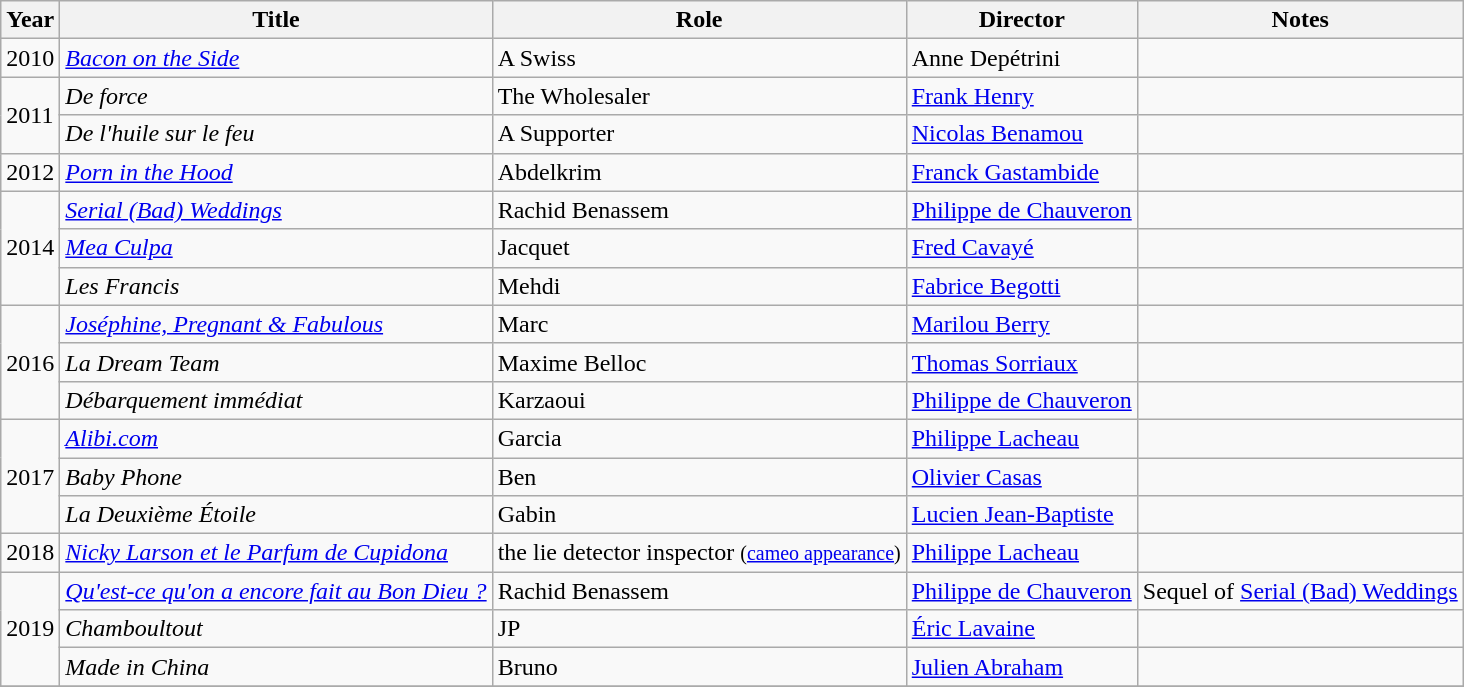<table class="wikitable sortable">
<tr>
<th>Year</th>
<th>Title</th>
<th>Role</th>
<th>Director</th>
<th class="unsortable">Notes</th>
</tr>
<tr>
<td>2010</td>
<td><em><a href='#'>Bacon on the Side</a></em></td>
<td>A Swiss</td>
<td>Anne Depétrini</td>
<td></td>
</tr>
<tr>
<td rowspan=2>2011</td>
<td><em>De force</em></td>
<td>The Wholesaler</td>
<td><a href='#'>Frank Henry</a></td>
<td></td>
</tr>
<tr>
<td><em>De l'huile sur le feu</em></td>
<td>A Supporter</td>
<td><a href='#'>Nicolas Benamou</a></td>
<td></td>
</tr>
<tr>
<td>2012</td>
<td><em><a href='#'>Porn in the Hood</a></em></td>
<td>Abdelkrim</td>
<td><a href='#'>Franck Gastambide</a></td>
<td></td>
</tr>
<tr>
<td rowspan=3>2014</td>
<td><em><a href='#'>Serial (Bad) Weddings</a></em></td>
<td>Rachid Benassem</td>
<td><a href='#'>Philippe de Chauveron</a></td>
<td></td>
</tr>
<tr>
<td><em><a href='#'>Mea Culpa</a></em></td>
<td>Jacquet</td>
<td><a href='#'>Fred Cavayé</a></td>
<td></td>
</tr>
<tr>
<td><em>Les Francis</em></td>
<td>Mehdi</td>
<td><a href='#'>Fabrice Begotti</a></td>
<td></td>
</tr>
<tr>
<td rowspan=3>2016</td>
<td><em><a href='#'>Joséphine, Pregnant & Fabulous</a></em></td>
<td>Marc</td>
<td><a href='#'>Marilou Berry</a></td>
<td></td>
</tr>
<tr>
<td><em>La Dream Team</em></td>
<td>Maxime Belloc</td>
<td><a href='#'>Thomas Sorriaux</a></td>
<td></td>
</tr>
<tr>
<td><em>Débarquement immédiat</em></td>
<td>Karzaoui</td>
<td><a href='#'>Philippe de Chauveron</a></td>
<td></td>
</tr>
<tr>
<td rowspan=3>2017</td>
<td><em><a href='#'>Alibi.com</a></em></td>
<td>Garcia</td>
<td><a href='#'>Philippe Lacheau</a></td>
<td></td>
</tr>
<tr>
<td><em>Baby Phone</em></td>
<td>Ben</td>
<td><a href='#'>Olivier Casas</a></td>
<td></td>
</tr>
<tr>
<td><em>La Deuxième Étoile</em></td>
<td>Gabin</td>
<td><a href='#'>Lucien Jean-Baptiste</a></td>
<td></td>
</tr>
<tr>
<td>2018</td>
<td><em><a href='#'>Nicky Larson et le Parfum de Cupidona</a></em></td>
<td>the lie detector inspector <small>(<a href='#'>cameo appearance</a>)</small></td>
<td><a href='#'>Philippe Lacheau</a></td>
<td></td>
</tr>
<tr>
<td rowspan=3>2019</td>
<td><em><a href='#'>Qu'est-ce qu'on a encore fait au Bon Dieu ?</a></em></td>
<td>Rachid Benassem</td>
<td><a href='#'>Philippe de Chauveron</a></td>
<td>Sequel of <a href='#'>Serial (Bad) Weddings</a></td>
</tr>
<tr>
<td><em>Chamboultout</em></td>
<td>JP</td>
<td><a href='#'>Éric Lavaine</a></td>
<td></td>
</tr>
<tr>
<td><em>Made in China</em></td>
<td>Bruno</td>
<td><a href='#'>Julien Abraham</a></td>
<td></td>
</tr>
<tr>
</tr>
</table>
